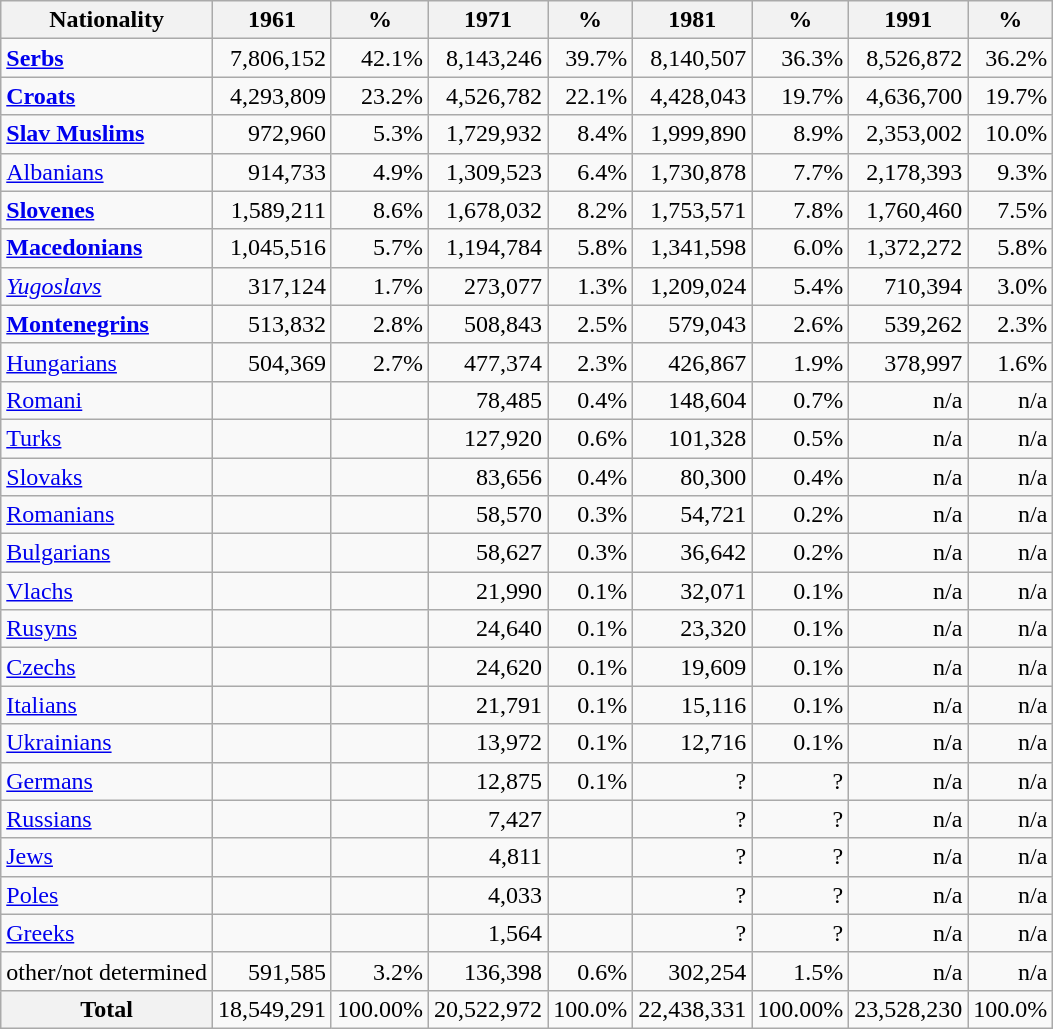<table class="wikitable">
<tr>
<th>Nationality</th>
<th>1961</th>
<th>%</th>
<th>1971</th>
<th>%</th>
<th>1981</th>
<th>%</th>
<th>1991</th>
<th>%</th>
</tr>
<tr>
<td><strong><a href='#'>Serbs</a></strong></td>
<td align=right>7,806,152</td>
<td align=right>42.1%</td>
<td align=right>8,143,246</td>
<td align=right>39.7%</td>
<td align=right>8,140,507</td>
<td align=right>36.3%</td>
<td align=right>8,526,872</td>
<td align=right>36.2%</td>
</tr>
<tr>
<td><strong><a href='#'>Croats</a></strong></td>
<td align=right>4,293,809</td>
<td align=right>23.2%</td>
<td align=right>4,526,782</td>
<td align=right>22.1%</td>
<td align=right>4,428,043</td>
<td align=right>19.7%</td>
<td align=right>4,636,700</td>
<td align=right>19.7%</td>
</tr>
<tr>
<td><strong><a href='#'>Slav Muslims</a></strong></td>
<td align=right>972,960</td>
<td align=right>5.3%</td>
<td align=right>1,729,932</td>
<td align=right>8.4%</td>
<td align=right>1,999,890</td>
<td align=right>8.9%</td>
<td align=right>2,353,002</td>
<td align=right>10.0%</td>
</tr>
<tr>
<td><a href='#'>Albanians</a></td>
<td align=right>914,733</td>
<td align=right>4.9%</td>
<td align=right>1,309,523</td>
<td align=right>6.4%</td>
<td align=right>1,730,878</td>
<td align=right>7.7%</td>
<td align=right>2,178,393</td>
<td align=right>9.3%</td>
</tr>
<tr>
<td><strong><a href='#'>Slovenes</a></strong></td>
<td align=right>1,589,211</td>
<td align=right>8.6%</td>
<td align=right>1,678,032</td>
<td align=right>8.2%</td>
<td align=right>1,753,571</td>
<td align=right>7.8%</td>
<td align=right>1,760,460</td>
<td align=right>7.5%</td>
</tr>
<tr>
<td><strong><a href='#'>Macedonians</a></strong></td>
<td align=right>1,045,516</td>
<td align=right>5.7%</td>
<td align=right>1,194,784</td>
<td align=right>5.8%</td>
<td align=right>1,341,598</td>
<td align=right>6.0%</td>
<td align=right>1,372,272</td>
<td align=right>5.8%</td>
</tr>
<tr>
<td><em><a href='#'>Yugoslavs</a></em></td>
<td align=right>317,124</td>
<td align=right>1.7%</td>
<td align=right>273,077</td>
<td align=right>1.3%</td>
<td align=right>1,209,024</td>
<td align=right>5.4%</td>
<td align=right>710,394</td>
<td align=right>3.0%</td>
</tr>
<tr>
<td><strong><a href='#'>Montenegrins</a></strong></td>
<td align=right>513,832</td>
<td align=right>2.8%</td>
<td align=right>508,843</td>
<td align=right>2.5%</td>
<td align=right>579,043</td>
<td align=right>2.6%</td>
<td align=right>539,262</td>
<td align=right>2.3%</td>
</tr>
<tr>
<td><a href='#'>Hungarians</a></td>
<td align=right>504,369</td>
<td align=right>2.7%</td>
<td align=right>477,374</td>
<td align=right>2.3%</td>
<td align=right>426,867</td>
<td align=right>1.9%</td>
<td align=right>378,997</td>
<td align=right>1.6%</td>
</tr>
<tr>
<td><a href='#'>Romani</a></td>
<td align=right></td>
<td align=right></td>
<td align=right>78,485</td>
<td align=right>0.4%</td>
<td align=right>148,604</td>
<td align=right>0.7%</td>
<td align=right>n/a</td>
<td align=right>n/a</td>
</tr>
<tr>
<td><a href='#'>Turks</a></td>
<td align=right></td>
<td align=right></td>
<td align=right>127,920</td>
<td align=right>0.6%</td>
<td align=right>101,328</td>
<td align=right>0.5%</td>
<td align=right>n/a</td>
<td align=right>n/a</td>
</tr>
<tr>
<td><a href='#'>Slovaks</a></td>
<td align=right></td>
<td align=right></td>
<td align=right>83,656</td>
<td align=right>0.4%</td>
<td align=right>80,300</td>
<td align=right>0.4%</td>
<td align=right>n/a</td>
<td align=right>n/a</td>
</tr>
<tr>
<td><a href='#'>Romanians</a></td>
<td align=right></td>
<td align=right></td>
<td align=right>58,570</td>
<td align=right>0.3%</td>
<td align=right>54,721</td>
<td align=right>0.2%</td>
<td align=right>n/a</td>
<td align=right>n/a</td>
</tr>
<tr>
<td><a href='#'>Bulgarians</a></td>
<td align=right></td>
<td align=right></td>
<td align=right>58,627</td>
<td align=right>0.3%</td>
<td align=right>36,642</td>
<td align=right>0.2%</td>
<td align=right>n/a</td>
<td align=right>n/a</td>
</tr>
<tr>
<td><a href='#'>Vlachs</a></td>
<td align=right></td>
<td align=right></td>
<td align=right>21,990</td>
<td align=right>0.1%</td>
<td align=right>32,071</td>
<td align=right>0.1%</td>
<td align=right>n/a</td>
<td align=right>n/a</td>
</tr>
<tr>
<td><a href='#'>Rusyns</a></td>
<td align=right></td>
<td align=right></td>
<td align=right>24,640</td>
<td align=right>0.1%</td>
<td align=right>23,320</td>
<td align=right>0.1%</td>
<td align=right>n/a</td>
<td align=right>n/a</td>
</tr>
<tr>
<td><a href='#'>Czechs</a></td>
<td align=right></td>
<td align=right></td>
<td align=right>24,620</td>
<td align=right>0.1%</td>
<td align=right>19,609</td>
<td align=right>0.1%</td>
<td align=right>n/a</td>
<td align=right>n/a</td>
</tr>
<tr>
<td><a href='#'>Italians</a></td>
<td align=right></td>
<td align=right></td>
<td align=right>21,791</td>
<td align=right>0.1%</td>
<td align=right>15,116</td>
<td align=right>0.1%</td>
<td align=right>n/a</td>
<td align=right>n/a</td>
</tr>
<tr>
<td><a href='#'>Ukrainians</a></td>
<td align=right></td>
<td align=right></td>
<td align=right>13,972</td>
<td align=right>0.1%</td>
<td align=right>12,716</td>
<td align=right>0.1%</td>
<td align=right>n/a</td>
<td align=right>n/a</td>
</tr>
<tr>
<td><a href='#'>Germans</a></td>
<td align=right></td>
<td align=right></td>
<td align=right>12,875</td>
<td align=right>0.1%</td>
<td align=right>?</td>
<td align=right>?</td>
<td align=right>n/a</td>
<td align=right>n/a</td>
</tr>
<tr>
<td><a href='#'>Russians</a></td>
<td align=right></td>
<td align=right></td>
<td align=right>7,427</td>
<td align=right></td>
<td align=right>?</td>
<td align=right>?</td>
<td align=right>n/a</td>
<td align=right>n/a</td>
</tr>
<tr>
<td><a href='#'>Jews</a></td>
<td align=right></td>
<td align=right></td>
<td align=right>4,811</td>
<td align=right></td>
<td align=right>?</td>
<td align=right>?</td>
<td align=right>n/a</td>
<td align=right>n/a</td>
</tr>
<tr>
<td><a href='#'>Poles</a></td>
<td align=right></td>
<td align=right></td>
<td align=right>4,033</td>
<td align=right></td>
<td align=right>?</td>
<td align=right>?</td>
<td align=right>n/a</td>
<td align=right>n/a</td>
</tr>
<tr>
<td><a href='#'>Greeks</a></td>
<td align=right></td>
<td align=right></td>
<td align=right>1,564</td>
<td align=right></td>
<td align=right>?</td>
<td align=right>?</td>
<td align=right>n/a</td>
<td align=right>n/a</td>
</tr>
<tr>
<td>other/not determined</td>
<td align=right>591,585</td>
<td align=right>3.2%</td>
<td align=right>136,398</td>
<td align=right>0.6%</td>
<td align=right>302,254</td>
<td align=right>1.5%</td>
<td align=right>n/a</td>
<td align=right>n/a</td>
</tr>
<tr>
<th>Total</th>
<td align=right>18,549,291</td>
<td align=right>100.00%</td>
<td align=right>20,522,972</td>
<td align=right>100.0%</td>
<td align=right>22,438,331</td>
<td align=right>100.00%</td>
<td align=right>23,528,230</td>
<td align=right>100.0%</td>
</tr>
</table>
